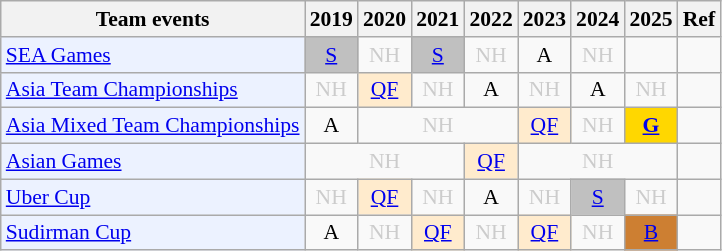<table style='font-size: 90%; text-align:center;' class='wikitable'>
<tr>
<th>Team events</th>
<th>2019</th>
<th>2020</th>
<th>2021</th>
<th>2022</th>
<th>2023</th>
<th>2024</th>
<th>2025</th>
<th>Ref</th>
</tr>
<tr>
<td bgcolor="#ECF2FF"; align="left"><a href='#'>SEA Games</a></td>
<td bgcolor=silver><a href='#'>S</a></td>
<td style=color:#ccc>NH</td>
<td bgcolor=silver><a href='#'>S</a></td>
<td style=color:#ccc>NH</td>
<td>A</td>
<td style=color:#ccc>NH</td>
<td></td>
<td></td>
</tr>
<tr>
<td bgcolor="#ECF2FF"; align="left"><a href='#'>Asia Team Championships</a></td>
<td style=color:#ccc>NH</td>
<td bgcolor=FFEBCD><a href='#'>QF</a></td>
<td style=color:#ccc>NH</td>
<td>A</td>
<td style=color:#ccc>NH</td>
<td>A</td>
<td style=color:#ccc>NH</td>
<td></td>
</tr>
<tr>
<td bgcolor="#ECF2FF"; align="left"><a href='#'>Asia Mixed Team Championships</a></td>
<td>A</td>
<td colspan="3" style=color:#ccc>NH</td>
<td bgcolor=FFEBCD><a href='#'>QF</a></td>
<td style=color:#ccc>NH</td>
<td bgcolor=gold><a href='#'><strong>G</strong></a></td>
<td></td>
</tr>
<tr>
<td bgcolor="#ECF2FF"; align="left"><a href='#'>Asian Games</a></td>
<td colspan="3" style=color:#ccc>NH</td>
<td bgcolor=FFEBCD><a href='#'>QF</a></td>
<td colspan="3" style=color:#ccc>NH</td>
<td></td>
</tr>
<tr>
<td bgcolor="#ECF2FF"; align="left"><a href='#'>Uber Cup</a></td>
<td style=color:#ccc>NH</td>
<td bgcolor=FFEBCD><a href='#'>QF</a></td>
<td style=color:#ccc>NH</td>
<td>A</td>
<td style=color:#ccc>NH</td>
<td bgcolor=silver><a href='#'>S</a></td>
<td style=color:#ccc>NH</td>
<td></td>
</tr>
<tr>
<td bgcolor="#ECF2FF"; align="left"><a href='#'>Sudirman Cup</a></td>
<td>A</td>
<td style=color:#ccc>NH</td>
<td bgcolor=FFEBCD><a href='#'>QF</a></td>
<td style=color:#ccc>NH</td>
<td bgcolor=FFEBCD><a href='#'>QF</a></td>
<td style=color:#ccc>NH</td>
<td bgcolor=CD7F32><a href='#'>B</a></td>
<td></td>
</tr>
</table>
